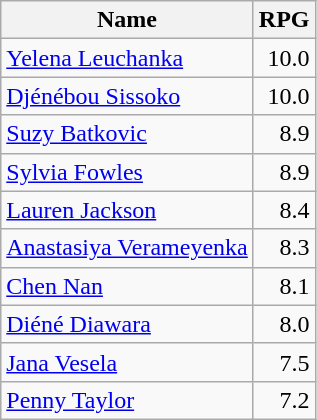<table class=wikitable>
<tr>
<th>Name</th>
<th>RPG</th>
</tr>
<tr>
<td> <a href='#'>Yelena Leuchanka</a></td>
<td align=right>10.0</td>
</tr>
<tr>
<td> <a href='#'>Djénébou Sissoko</a></td>
<td align=right>10.0</td>
</tr>
<tr>
<td> <a href='#'>Suzy Batkovic</a></td>
<td align=right>8.9</td>
</tr>
<tr>
<td> <a href='#'>Sylvia Fowles</a></td>
<td align=right>8.9</td>
</tr>
<tr>
<td> <a href='#'>Lauren Jackson</a></td>
<td align=right>8.4</td>
</tr>
<tr>
<td> <a href='#'>Anastasiya Verameyenka</a></td>
<td align=right>8.3</td>
</tr>
<tr>
<td> <a href='#'>Chen Nan</a></td>
<td align=right>8.1</td>
</tr>
<tr>
<td> <a href='#'>Diéné Diawara</a></td>
<td align=right>8.0</td>
</tr>
<tr>
<td> <a href='#'>Jana Vesela</a></td>
<td align=right>7.5</td>
</tr>
<tr>
<td> <a href='#'>Penny Taylor</a></td>
<td align=right>7.2</td>
</tr>
</table>
